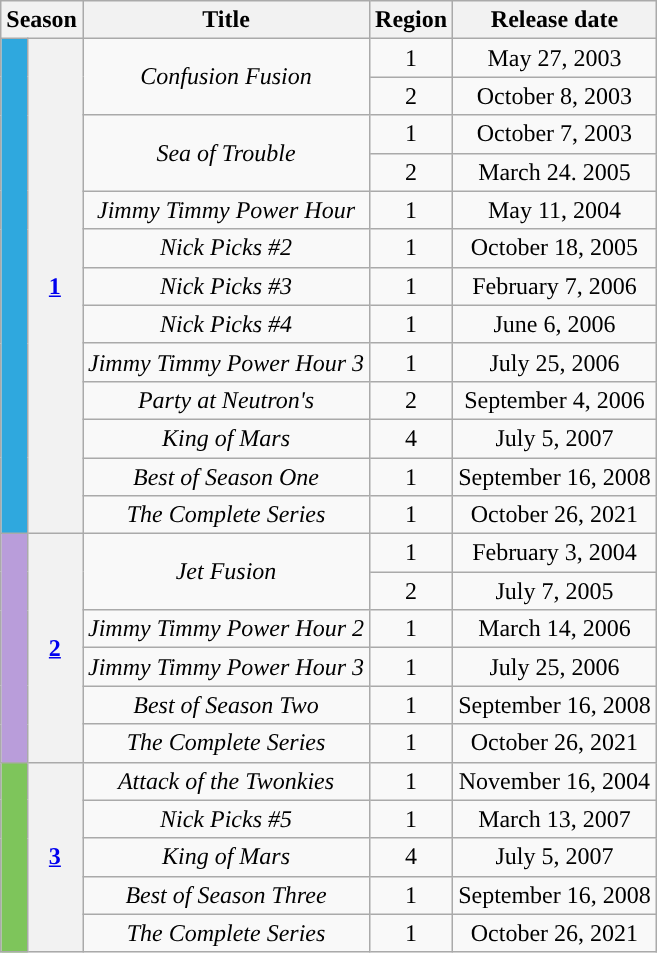<table class="wikitable sortable" style="text-align: center">
<tr>
<th colspan=2>Season</th>
<th>Title</th>
<th>Region</th>
<th>Release date</th>
</tr>
<tr>
<th rowspan=13 style="background:#2fa8de"></th>
<th rowspan=13><a href='#'>1</a></th>
<td rowspan=2><em>Confusion Fusion</em></td>
<td>1</td>
<td>May 27, 2003</td>
</tr>
<tr>
<td>2</td>
<td>October 8, 2003</td>
</tr>
<tr>
<td rowspan=2><em>Sea of Trouble</em></td>
<td>1</td>
<td>October 7, 2003</td>
</tr>
<tr>
<td>2</td>
<td>March 24. 2005</td>
</tr>
<tr>
<td><em>Jimmy Timmy Power Hour</em></td>
<td>1</td>
<td>May 11, 2004</td>
</tr>
<tr>
<td><em>Nick Picks #2</em></td>
<td>1</td>
<td>October 18, 2005</td>
</tr>
<tr>
<td><em>Nick Picks #3</em></td>
<td>1</td>
<td>February 7, 2006</td>
</tr>
<tr>
<td><em>Nick Picks #4</em></td>
<td>1</td>
<td>June 6, 2006</td>
</tr>
<tr>
<td><em>Jimmy Timmy Power Hour 3</em></td>
<td>1</td>
<td>July 25, 2006</td>
</tr>
<tr>
<td><em>Party at Neutron's</em></td>
<td>2</td>
<td>September 4, 2006</td>
</tr>
<tr>
<td><em>King of Mars</em></td>
<td>4</td>
<td>July 5, 2007</td>
</tr>
<tr>
<td><em>Best of Season One</em></td>
<td>1</td>
<td>September 16, 2008</td>
</tr>
<tr>
<td><em>The Complete Series</em></td>
<td>1</td>
<td>October 26, 2021</td>
</tr>
<tr>
<th rowspan=6 style="background:#b99dda"></th>
<th rowspan=6><a href='#'>2</a></th>
<td rowspan=2><em>Jet Fusion</em></td>
<td>1</td>
<td>February 3, 2004</td>
</tr>
<tr>
<td>2</td>
<td>July 7, 2005</td>
</tr>
<tr>
<td><em>Jimmy Timmy Power Hour 2</em></td>
<td>1</td>
<td>March 14, 2006</td>
</tr>
<tr>
<td><em>Jimmy Timmy Power Hour 3</em></td>
<td>1</td>
<td>July 25, 2006</td>
</tr>
<tr>
<td><em>Best of Season Two</em></td>
<td>1</td>
<td>September 16, 2008</td>
</tr>
<tr>
<td><em>The Complete Series</em></td>
<td>1</td>
<td>October 26, 2021</td>
</tr>
<tr>
<th rowspan=5 style="background:#7ec55b"></th>
<th rowspan=5><a href='#'>3</a></th>
<td><em>Attack of the Twonkies</em></td>
<td>1</td>
<td>November 16, 2004</td>
</tr>
<tr>
<td><em>Nick Picks #5</em></td>
<td>1</td>
<td>March 13, 2007</td>
</tr>
<tr>
<td><em>King of Mars</em></td>
<td>4</td>
<td>July 5, 2007</td>
</tr>
<tr>
<td><em>Best of Season Three</em></td>
<td>1</td>
<td>September 16, 2008</td>
</tr>
<tr>
<td><em>The Complete Series</em></td>
<td>1</td>
<td>October 26, 2021</td>
</tr>
</table>
